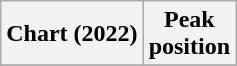<table class="wikitable plainrowheaders" style="text-align:center">
<tr>
<th>Chart (2022)</th>
<th>Peak<br>position</th>
</tr>
<tr>
</tr>
</table>
